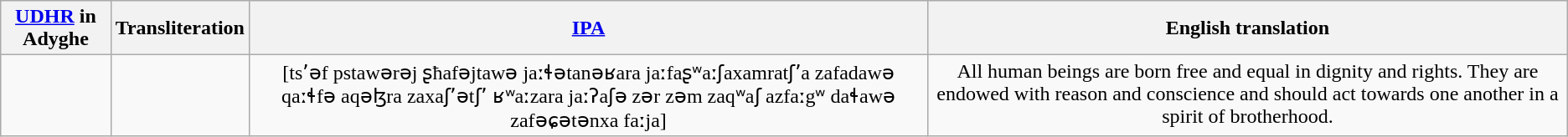<table class="wikitable">
<tr>
<th><a href='#'>UDHR</a> in Adyghe</th>
<th>Transliteration</th>
<th><a href='#'>IPA</a></th>
<th>English translation</th>
</tr>
<tr style="vertical-align:top;text-align:center;">
<td></td>
<td></td>
<td>[tsʼəf pstawərəj ʂħafəjtawə jaːɬətanəʁara jaːfaʂʷaːʃaxamratʃʼa zafadawə qaːɬfə aqəɮra zaxaʃʼətʃʼ ʁʷaːzara jaːʔaʃə zər zəm zaqʷaʃ azfaːgʷ daɬawə zafəɕətənxa faːja]</td>
<td>All human beings are born free and equal in dignity and rights. They are endowed with reason and conscience and should act towards one another in a spirit of brotherhood.</td>
</tr>
</table>
